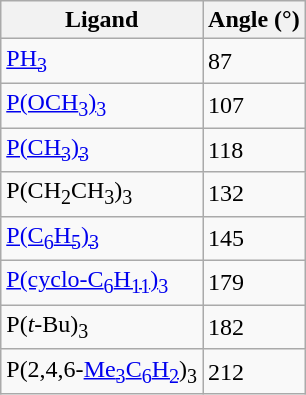<table class="wikitable">
<tr>
<th>Ligand</th>
<th>Angle (°)</th>
</tr>
<tr>
<td><a href='#'>PH<sub>3</sub></a></td>
<td>87</td>
</tr>
<tr>
<td><a href='#'>P(OCH<sub>3</sub>)<sub>3</sub></a></td>
<td>107</td>
</tr>
<tr>
<td><a href='#'>P(CH<sub>3</sub>)<sub>3</sub></a></td>
<td>118</td>
</tr>
<tr>
<td>P(CH<sub>2</sub>CH<sub>3</sub>)<sub>3</sub></td>
<td>132</td>
</tr>
<tr>
<td><a href='#'>P(C<sub>6</sub>H<sub>5</sub>)<sub>3</sub></a></td>
<td>145</td>
</tr>
<tr>
<td><a href='#'>P(cyclo-C<sub>6</sub>H<sub>11</sub>)<sub>3</sub></a></td>
<td>179</td>
</tr>
<tr>
<td>P(<em>t</em>-Bu)<sub>3</sub></td>
<td>182</td>
</tr>
<tr>
<td>P(2,4,6-<a href='#'>Me<sub>3</sub>C<sub>6</sub>H<sub>2</sub></a>)<sub>3</sub></td>
<td>212</td>
</tr>
</table>
